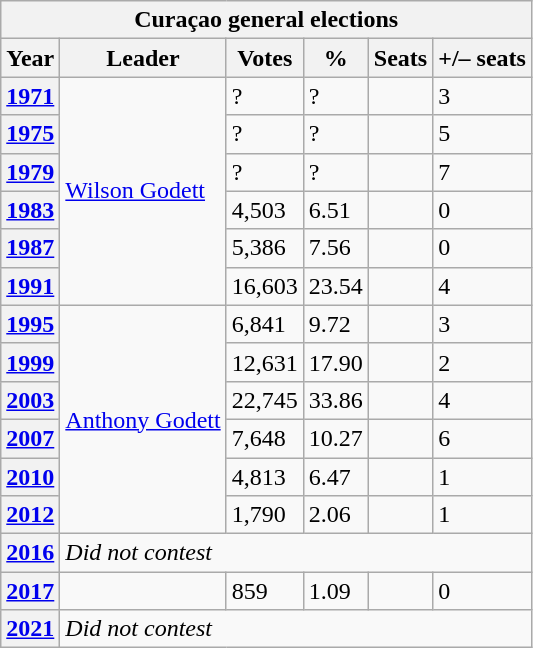<table class="wikitable">
<tr>
<th colspan="6">Curaçao general elections</th>
</tr>
<tr>
<th>Year</th>
<th>Leader</th>
<th>Votes</th>
<th>%</th>
<th>Seats</th>
<th>+/– seats</th>
</tr>
<tr>
<th><a href='#'>1971</a></th>
<td rowspan="6"><a href='#'>Wilson Godett</a></td>
<td>?</td>
<td>?</td>
<td></td>
<td> 3</td>
</tr>
<tr>
<th><a href='#'>1975</a></th>
<td>?</td>
<td>?</td>
<td></td>
<td> 5</td>
</tr>
<tr>
<th><a href='#'>1979</a></th>
<td>?</td>
<td>?</td>
<td></td>
<td> 7</td>
</tr>
<tr>
<th><a href='#'>1983</a></th>
<td>4,503</td>
<td>6.51</td>
<td></td>
<td> 0</td>
</tr>
<tr>
<th><a href='#'>1987</a></th>
<td>5,386</td>
<td>7.56</td>
<td></td>
<td> 0</td>
</tr>
<tr>
<th><a href='#'>1991</a></th>
<td>16,603</td>
<td>23.54</td>
<td></td>
<td> 4</td>
</tr>
<tr>
<th><a href='#'>1995</a></th>
<td rowspan="6"><a href='#'>Anthony Godett</a></td>
<td>6,841</td>
<td>9.72</td>
<td></td>
<td> 3</td>
</tr>
<tr>
<th><a href='#'>1999</a></th>
<td>12,631</td>
<td>17.90</td>
<td></td>
<td> 2</td>
</tr>
<tr>
<th><a href='#'>2003</a></th>
<td>22,745</td>
<td>33.86</td>
<td></td>
<td> 4</td>
</tr>
<tr>
<th><a href='#'>2007</a></th>
<td>7,648</td>
<td>10.27</td>
<td></td>
<td> 6</td>
</tr>
<tr>
<th><a href='#'>2010</a></th>
<td>4,813</td>
<td>6.47</td>
<td></td>
<td> 1</td>
</tr>
<tr>
<th><a href='#'>2012</a></th>
<td>1,790</td>
<td>2.06</td>
<td></td>
<td> 1</td>
</tr>
<tr>
<th><a href='#'>2016</a></th>
<td colspan="5"><em>Did not contest</em></td>
</tr>
<tr>
<th><a href='#'>2017</a></th>
<td></td>
<td>859</td>
<td>1.09</td>
<td></td>
<td> 0</td>
</tr>
<tr>
<th><a href='#'>2021</a></th>
<td colspan="5"><em>Did not contest</em></td>
</tr>
</table>
